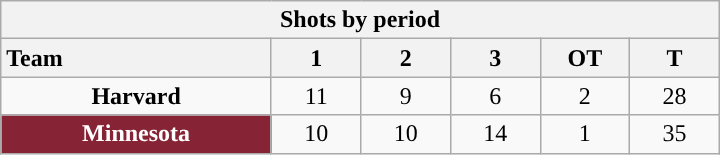<table class="wikitable" style="width:30em; text-align:right;">
<tr>
<th colspan=6>Shots by period</th>
</tr>
<tr>
<th style="width:10em; text-align:left;">Team</th>
<th style="width:3em;">1</th>
<th style="width:3em;">2</th>
<th style="width:3em;">3</th>
<th style="width:3em;">OT</th>
<th style="width:3em;">T</th>
</tr>
<tr>
<td align=center><strong>Harvard</strong></td>
<td align=center>11</td>
<td align=center>9</td>
<td align=center>6</td>
<td align=center>2</td>
<td align=center>28</td>
</tr>
<tr>
<td align=center style="color:white; background:#862334; "><strong>Minnesota</strong></td>
<td align=center>10</td>
<td align=center>10</td>
<td align=center>14</td>
<td align=center>1</td>
<td align=center>35</td>
</tr>
</table>
